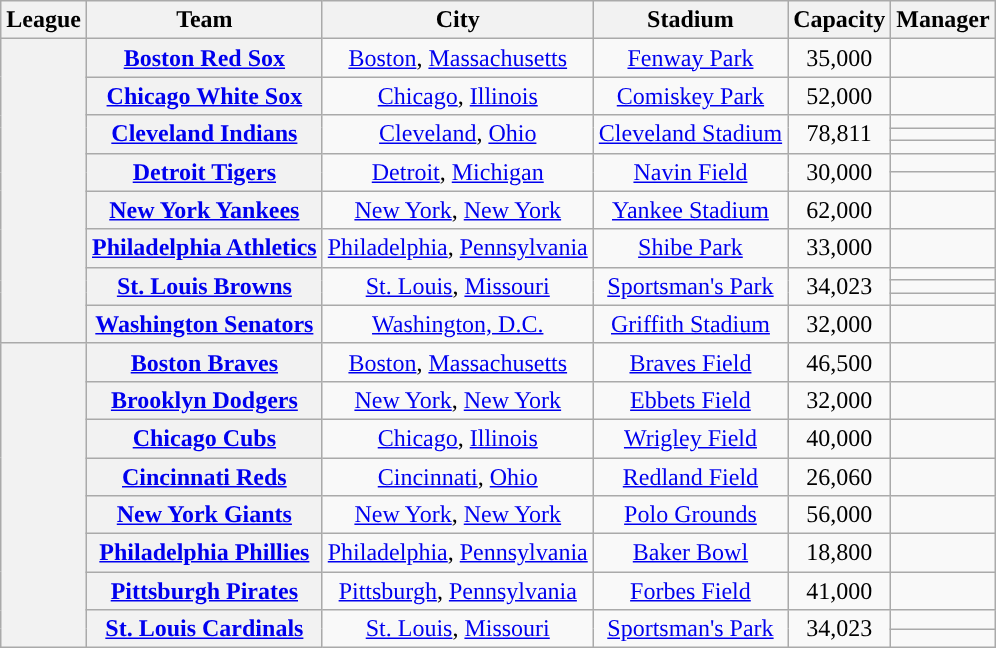<table class="wikitable sortable plainrowheaders" style="text-align:center;">
<tr>
<th scope="col">League</th>
<th scope="col">Team</th>
<th scope="col">City</th>
<th scope="col">Stadium</th>
<th scope="col">Capacity</th>
<th scope="col">Manager</th>
</tr>
<tr>
<th rowspan="13"></th>
<th scope="row"><a href='#'>Boston Red Sox</a></th>
<td><a href='#'>Boston</a>, <a href='#'>Massachusetts</a></td>
<td><a href='#'>Fenway Park</a></td>
<td>35,000</td>
<td></td>
</tr>
<tr>
<th scope="row"><a href='#'>Chicago White Sox</a></th>
<td><a href='#'>Chicago</a>, <a href='#'>Illinois</a></td>
<td><a href='#'>Comiskey Park</a></td>
<td>52,000</td>
<td></td>
</tr>
<tr>
<th rowspan="3" scope="row"><a href='#'>Cleveland Indians</a></th>
<td rowspan="3"><a href='#'>Cleveland</a>, <a href='#'>Ohio</a></td>
<td rowspan="3"><a href='#'>Cleveland Stadium</a></td>
<td rowspan="3">78,811</td>
<td></td>
</tr>
<tr>
<td></td>
</tr>
<tr>
<td></td>
</tr>
<tr>
<th rowspan="2" scope="row"><a href='#'>Detroit Tigers</a></th>
<td rowspan="2"><a href='#'>Detroit</a>, <a href='#'>Michigan</a></td>
<td rowspan="2"><a href='#'>Navin Field</a></td>
<td rowspan="2">30,000</td>
<td></td>
</tr>
<tr>
<td></td>
</tr>
<tr>
<th scope="row"><a href='#'>New York Yankees</a></th>
<td><a href='#'>New York</a>, <a href='#'>New York</a></td>
<td><a href='#'>Yankee Stadium</a></td>
<td>62,000</td>
<td></td>
</tr>
<tr>
<th scope="row"><a href='#'>Philadelphia Athletics</a></th>
<td><a href='#'>Philadelphia</a>, <a href='#'>Pennsylvania</a></td>
<td><a href='#'>Shibe Park</a></td>
<td>33,000</td>
<td></td>
</tr>
<tr>
<th rowspan="3" scope="row"><a href='#'>St. Louis Browns</a></th>
<td rowspan="3"><a href='#'>St. Louis</a>, <a href='#'>Missouri</a></td>
<td rowspan="3"><a href='#'>Sportsman's Park</a></td>
<td rowspan="3">34,023</td>
<td></td>
</tr>
<tr>
<td></td>
</tr>
<tr>
<td></td>
</tr>
<tr>
<th scope="row"><a href='#'>Washington Senators</a></th>
<td><a href='#'>Washington, D.C.</a></td>
<td><a href='#'>Griffith Stadium</a></td>
<td>32,000</td>
<td></td>
</tr>
<tr>
<th rowspan="9"></th>
<th scope="row"><a href='#'>Boston Braves</a></th>
<td><a href='#'>Boston</a>, <a href='#'>Massachusetts</a></td>
<td><a href='#'>Braves Field</a></td>
<td>46,500</td>
<td></td>
</tr>
<tr>
<th scope="row"><a href='#'>Brooklyn Dodgers</a></th>
<td><a href='#'>New York</a>, <a href='#'>New York</a></td>
<td><a href='#'>Ebbets Field</a></td>
<td>32,000</td>
<td></td>
</tr>
<tr>
<th scope="row"><a href='#'>Chicago Cubs</a></th>
<td><a href='#'>Chicago</a>, <a href='#'>Illinois</a></td>
<td><a href='#'>Wrigley Field</a></td>
<td>40,000</td>
<td></td>
</tr>
<tr>
<th scope="row"><a href='#'>Cincinnati Reds</a></th>
<td><a href='#'>Cincinnati</a>, <a href='#'>Ohio</a></td>
<td><a href='#'>Redland Field</a></td>
<td>26,060</td>
<td></td>
</tr>
<tr>
<th scope="row"><a href='#'>New York Giants</a></th>
<td><a href='#'>New York</a>, <a href='#'>New York</a></td>
<td><a href='#'>Polo Grounds</a></td>
<td>56,000</td>
<td></td>
</tr>
<tr>
<th scope="row"><a href='#'>Philadelphia Phillies</a></th>
<td><a href='#'>Philadelphia</a>, <a href='#'>Pennsylvania</a></td>
<td><a href='#'>Baker Bowl</a></td>
<td>18,800</td>
<td></td>
</tr>
<tr>
<th scope="row"><a href='#'>Pittsburgh Pirates</a></th>
<td><a href='#'>Pittsburgh</a>, <a href='#'>Pennsylvania</a></td>
<td><a href='#'>Forbes Field</a></td>
<td>41,000</td>
<td></td>
</tr>
<tr>
<th rowspan="2" scope="row"><a href='#'>St. Louis Cardinals</a></th>
<td rowspan="2"><a href='#'>St. Louis</a>, <a href='#'>Missouri</a></td>
<td rowspan="2"><a href='#'>Sportsman's Park</a></td>
<td rowspan="2">34,023</td>
<td></td>
</tr>
<tr>
<td></td>
</tr>
</table>
